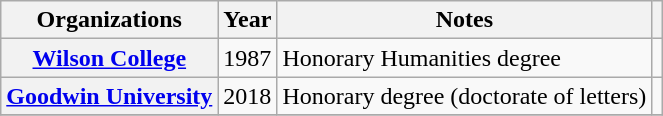<table class= "wikitable plainrowheaders sortable">
<tr>
<th>Organizations</th>
<th scope="col">Year</th>
<th scope="col">Notes</th>
<th scope="col" class="unsortable"></th>
</tr>
<tr>
<th scope="row" rowspan="1"><a href='#'>Wilson College</a></th>
<td>1987</td>
<td>Honorary Humanities degree</td>
<td style="text-align:center;"></td>
</tr>
<tr>
<th scope="row" rowspan="1"><a href='#'>Goodwin University</a></th>
<td>2018</td>
<td>Honorary degree (doctorate of letters)</td>
<td style="text-align:center;"></td>
</tr>
<tr>
</tr>
</table>
